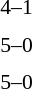<table style="font-size:90%">
<tr>
<th width="150"></th>
<th width="100"></th>
<th width="150"></th>
</tr>
<tr>
<td align="right"><strong></strong></td>
<td align="center">4–1</td>
<td></td>
</tr>
<tr>
<td></td>
<td></td>
<td></td>
</tr>
<tr>
<td align="right"><strong></strong></td>
<td align="center">5–0</td>
<td></td>
</tr>
<tr>
<td></td>
<td></td>
<td></td>
</tr>
<tr>
<td align="right"><strong></strong></td>
<td align="center">5–0</td>
<td></td>
</tr>
<tr>
<td></td>
<td></td>
<td></td>
</tr>
</table>
